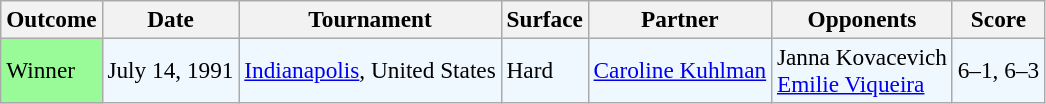<table class="sortable wikitable" style=font-size:97%>
<tr>
<th>Outcome</th>
<th>Date</th>
<th>Tournament</th>
<th>Surface</th>
<th>Partner</th>
<th>Opponents</th>
<th>Score</th>
</tr>
<tr style="background:#f0f8ff;">
<td bgcolor="98FB98">Winner</td>
<td>July 14, 1991</td>
<td><a href='#'>Indianapolis</a>, United States</td>
<td>Hard</td>
<td> <a href='#'>Caroline Kuhlman</a></td>
<td> Janna Kovacevich <br>  <a href='#'>Emilie Viqueira</a></td>
<td>6–1, 6–3</td>
</tr>
</table>
